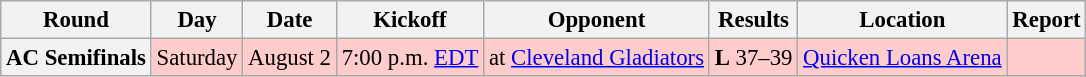<table class="wikitable" style="font-size: 95%;">
<tr>
<th>Round</th>
<th>Day</th>
<th>Date</th>
<th>Kickoff</th>
<th>Opponent</th>
<th>Results</th>
<th>Location</th>
<th>Report</th>
</tr>
<tr style= background:#ffcccc>
<th align="center">AC Semifinals</th>
<td align="center">Saturday</td>
<td align="center">August 2</td>
<td align="center">7:00 p.m. <a href='#'>EDT</a></td>
<td align="center">at <a href='#'>Cleveland Gladiators</a></td>
<td align="center"><strong>L</strong> 37–39</td>
<td align="center"><a href='#'>Quicken Loans Arena</a></td>
<td align="center"></td>
</tr>
</table>
